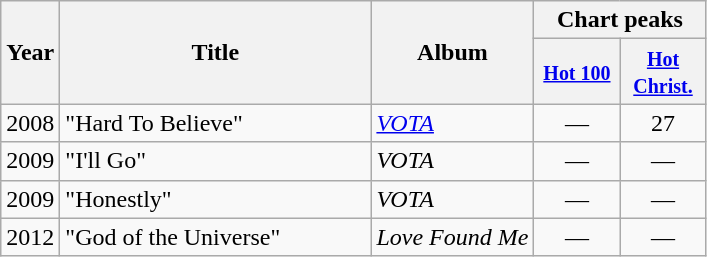<table class="wikitable">
<tr>
<th rowspan="2">Year</th>
<th style="width:200px;" rowspan="2">Title</th>
<th rowspan="2">Album</th>
<th colspan="2">Chart peaks</th>
</tr>
<tr>
<th style="width:50px;"><small><a href='#'>Hot 100</a></small></th>
<th style="width:50px;"><small><a href='#'>Hot Christ.</a></small></th>
</tr>
<tr>
<td>2008</td>
<td>"Hard To Believe"</td>
<td><em><a href='#'>VOTA</a></em></td>
<td style="text-align:center;">—</td>
<td style="text-align:center;">27</td>
</tr>
<tr>
<td>2009</td>
<td>"I'll Go"</td>
<td><em>VOTA</em></td>
<td style="text-align:center;">—</td>
<td style="text-align:center;">—</td>
</tr>
<tr>
<td>2009</td>
<td>"Honestly"</td>
<td><em>VOTA</em></td>
<td style="text-align:center;">—</td>
<td style="text-align:center;">—</td>
</tr>
<tr>
<td>2012</td>
<td>"God of the Universe"</td>
<td><em>Love Found Me</em></td>
<td style="text-align:center;">—</td>
<td style="text-align:center;">—</td>
</tr>
</table>
